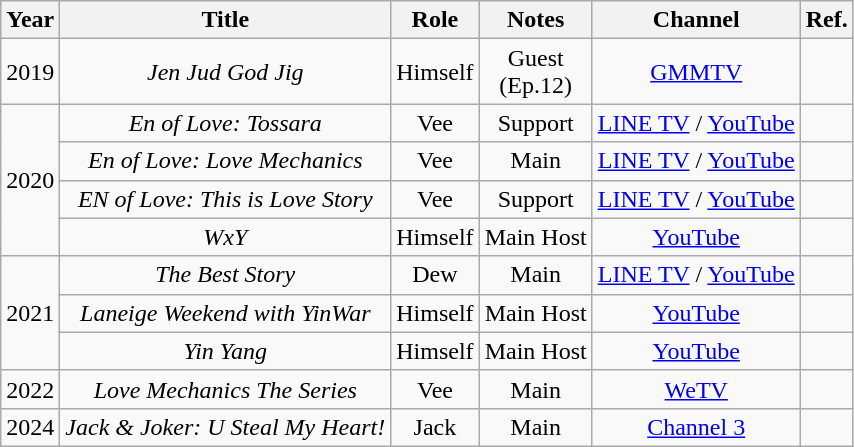<table class="wikitable" style="text-align:center;">
<tr>
<th>Year</th>
<th>Title</th>
<th>Role</th>
<th>Notes</th>
<th>Channel</th>
<th>Ref.</th>
</tr>
<tr>
<td>2019</td>
<td><em>Jen Jud God Jig</em></td>
<td>Himself</td>
<td>Guest<br>(Ep.12)</td>
<td><a href='#'>GMMTV</a></td>
<td></td>
</tr>
<tr>
<td rowspan="4">2020</td>
<td><em>En of Love: Tossara</em></td>
<td>Vee</td>
<td>Support</td>
<td><a href='#'>LINE TV</a> / <a href='#'>YouTube</a></td>
<td></td>
</tr>
<tr>
<td><em>En of Love: Love Mechanics</em></td>
<td>Vee</td>
<td>Main</td>
<td><a href='#'>LINE TV</a> / <a href='#'>YouTube</a></td>
<td></td>
</tr>
<tr>
<td><em>EN of Love: This is Love Story</em></td>
<td>Vee</td>
<td>Support</td>
<td><a href='#'>LINE TV</a> / <a href='#'>YouTube</a></td>
<td></td>
</tr>
<tr>
<td><em>WxY</em></td>
<td>Himself</td>
<td>Main Host</td>
<td><a href='#'>YouTube</a></td>
<td></td>
</tr>
<tr>
<td rowspan="3">2021</td>
<td><em>The Best Story</em></td>
<td>Dew</td>
<td>Main</td>
<td><a href='#'>LINE TV</a> / <a href='#'>YouTube</a></td>
<td></td>
</tr>
<tr>
<td><em>Laneige Weekend with YinWar</em></td>
<td>Himself</td>
<td>Main Host</td>
<td><a href='#'>YouTube</a></td>
<td></td>
</tr>
<tr>
<td><em>Yin Yang</em></td>
<td>Himself</td>
<td>Main Host</td>
<td><a href='#'>YouTube</a></td>
<td></td>
</tr>
<tr>
<td>2022</td>
<td><em>Love Mechanics The Series</em></td>
<td>Vee</td>
<td>Main</td>
<td><a href='#'>WeTV</a></td>
<td></td>
</tr>
<tr>
<td>2024</td>
<td><em>Jack & Joker: U Steal My Heart!</em></td>
<td>Jack</td>
<td>Main</td>
<td><a href='#'>Channel 3</a></td>
<td></td>
</tr>
</table>
